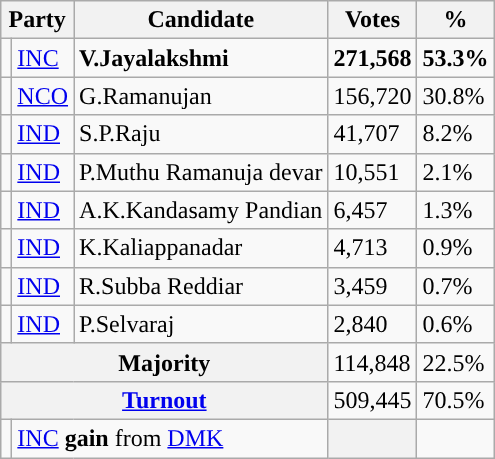<table class="wikitable">
<tr>
<th colspan="2">Party</th>
<th>Candidate</th>
<th>Votes</th>
<th>%</th>
</tr>
<tr>
<td></td>
<td><a href='#'>INC</a></td>
<td><strong>V.Jayalakshmi</strong></td>
<td><strong>271,568</strong></td>
<td><strong>53.3%</strong></td>
</tr>
<tr>
<td></td>
<td><a href='#'>NCO</a></td>
<td>G.Ramanujan</td>
<td>156,720</td>
<td>30.8%</td>
</tr>
<tr>
<td></td>
<td><a href='#'>IND</a></td>
<td>S.P.Raju</td>
<td>41,707</td>
<td>8.2%</td>
</tr>
<tr>
<td></td>
<td><a href='#'>IND</a></td>
<td>P.Muthu Ramanuja devar</td>
<td>10,551</td>
<td>2.1%</td>
</tr>
<tr>
<td></td>
<td><a href='#'>IND</a></td>
<td>A.K.Kandasamy Pandian</td>
<td>6,457</td>
<td>1.3%</td>
</tr>
<tr>
<td></td>
<td><a href='#'>IND</a></td>
<td>K.Kaliappanadar</td>
<td>4,713</td>
<td>0.9%</td>
</tr>
<tr>
<td></td>
<td><a href='#'>IND</a></td>
<td>R.Subba Reddiar</td>
<td>3,459</td>
<td>0.7%</td>
</tr>
<tr>
<td></td>
<td><a href='#'>IND</a></td>
<td>P.Selvaraj</td>
<td>2,840</td>
<td>0.6%</td>
</tr>
<tr>
<th colspan="3">Majority</th>
<td>114,848</td>
<td>22.5%</td>
</tr>
<tr>
<th colspan="3"><a href='#'>Turnout</a></th>
<td>509,445</td>
<td>70.5%</td>
</tr>
<tr>
<td></td>
<td colspan="2"><a href='#'>INC</a> <strong>gain</strong> from <a href='#'>DMK</a></td>
<th></th>
<td></td>
</tr>
</table>
